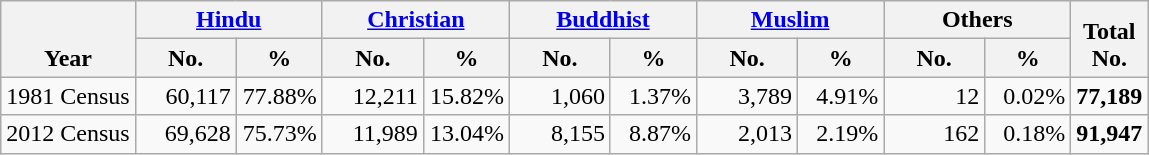<table class="wikitable" border="1" style="text-align:right;">
<tr>
<th style="vertical-align:bottom;" rowspan=2>Year</th>
<th style="vertical-align:bottom;" colspan=2><a href='#'>Hindu</a></th>
<th style="vertical-align:bottom;" colspan=2><a href='#'>Christian</a></th>
<th style="vertical-align:bottom;" colspan=2><a href='#'>Buddhist</a></th>
<th style="vertical-align:bottom;" colspan=2><a href='#'>Muslim</a></th>
<th style="vertical-align:bottom;" colspan=2>Others</th>
<th style="vertical-align:bottom;" rowspan=2><strong>Total</strong><br><strong>No.</strong></th>
</tr>
<tr>
<th style="width:60px;">No.</th>
<th style="width:50px;">%</th>
<th style="width:60px;">No.</th>
<th style="width:50px;">%</th>
<th style="width:60px;">No.</th>
<th style="width:50px;">%</th>
<th style="width:60px;">No.</th>
<th style="width:50px;">%</th>
<th style="width:60px;">No.</th>
<th style="width:50px;">%</th>
</tr>
<tr>
<td align=left>1981 Census</td>
<td>60,117</td>
<td>77.88%</td>
<td>12,211</td>
<td>15.82%</td>
<td>1,060</td>
<td>1.37%</td>
<td>3,789</td>
<td>4.91%</td>
<td>12</td>
<td>0.02%</td>
<td><strong>77,189</strong></td>
</tr>
<tr>
<td align=left>2012 Census</td>
<td>69,628</td>
<td>75.73%</td>
<td>11,989</td>
<td>13.04%</td>
<td>8,155</td>
<td>8.87%</td>
<td>2,013</td>
<td>2.19%</td>
<td>162</td>
<td>0.18%</td>
<td><strong>91,947</strong></td>
</tr>
</table>
